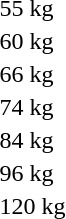<table>
<tr>
<td rowspan=2>55 kg</td>
<td rowspan=2></td>
<td rowspan=2></td>
<td></td>
</tr>
<tr>
<td></td>
</tr>
<tr>
<td rowspan=2>60 kg</td>
<td rowspan=2></td>
<td rowspan=2></td>
<td></td>
</tr>
<tr>
<td></td>
</tr>
<tr>
<td rowspan=2>66 kg</td>
<td rowspan=2></td>
<td rowspan=2></td>
<td></td>
</tr>
<tr>
<td></td>
</tr>
<tr>
<td>74 kg</td>
<td></td>
<td></td>
<td></td>
</tr>
<tr>
<td rowspan=2>84 kg</td>
<td rowspan=2></td>
<td rowspan=2></td>
<td></td>
</tr>
<tr>
<td></td>
</tr>
<tr>
<td>96 kg</td>
<td></td>
<td></td>
<td></td>
</tr>
<tr>
<td rowspan=2>120 kg</td>
<td rowspan=2></td>
<td rowspan=2></td>
<td></td>
</tr>
<tr>
<td></td>
</tr>
</table>
